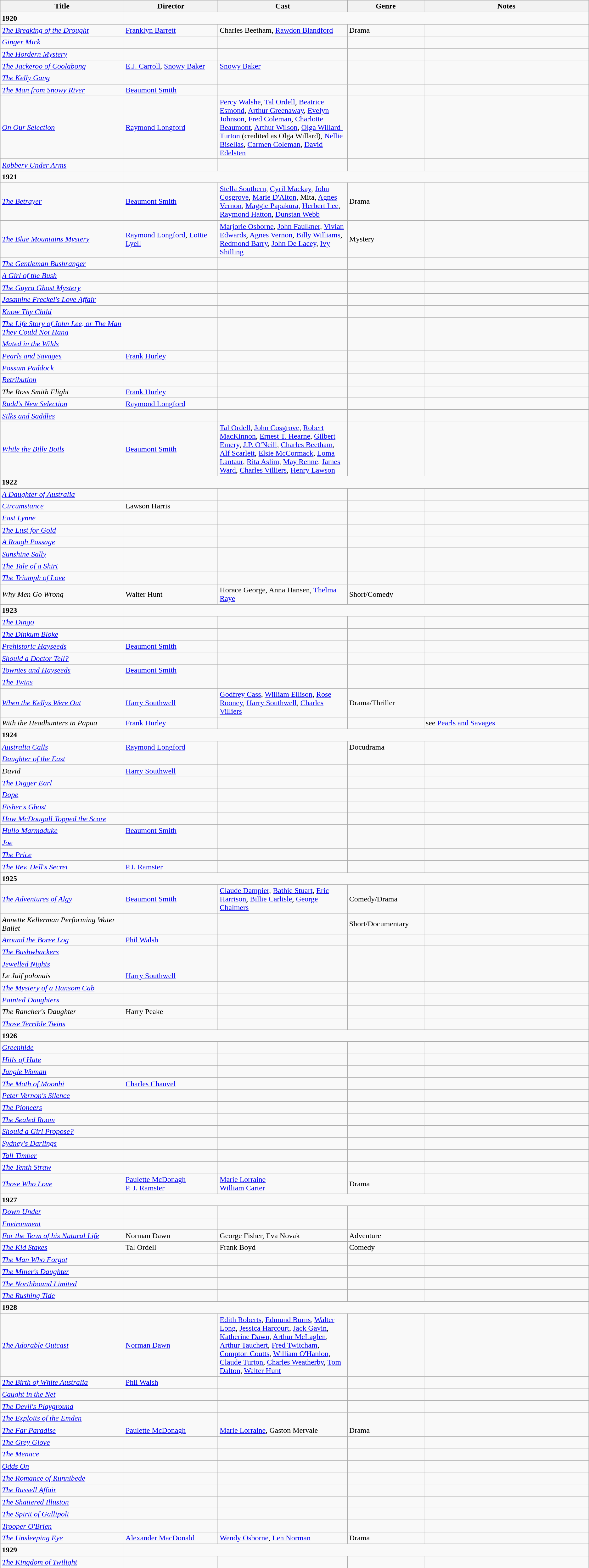<table class="wikitable">
<tr>
<th width=21%>Title</th>
<th width=16%>Director</th>
<th width=22%>Cast</th>
<th width=13%>Genre</th>
<th width=28%>Notes</th>
</tr>
<tr>
<td><strong>1920</strong></td>
</tr>
<tr>
<td><em><a href='#'>The Breaking of the Drought</a></em></td>
<td><a href='#'>Franklyn Barrett</a></td>
<td>Charles Beetham, <a href='#'>Rawdon Blandford</a></td>
<td>Drama</td>
<td></td>
</tr>
<tr>
<td><em><a href='#'>Ginger Mick</a></em></td>
<td></td>
<td></td>
<td></td>
<td></td>
</tr>
<tr>
<td><em><a href='#'>The Hordern Mystery</a></em></td>
<td></td>
<td></td>
<td></td>
<td></td>
</tr>
<tr>
<td><em><a href='#'>The Jackeroo of Coolabong</a></em></td>
<td><a href='#'>E.J. Carroll</a>, <a href='#'>Snowy Baker</a></td>
<td><a href='#'>Snowy Baker</a></td>
<td></td>
<td></td>
</tr>
<tr>
<td><em><a href='#'>The Kelly Gang</a></em></td>
<td></td>
<td></td>
<td></td>
<td></td>
</tr>
<tr>
<td><em><a href='#'>The Man from Snowy River</a></em></td>
<td><a href='#'>Beaumont Smith</a></td>
<td></td>
<td></td>
<td></td>
</tr>
<tr>
<td><em><a href='#'>On Our Selection</a></em></td>
<td><a href='#'>Raymond Longford</a></td>
<td><a href='#'>Percy Walshe</a>, <a href='#'>Tal Ordell</a>, <a href='#'>Beatrice Esmond</a>, <a href='#'>Arthur Greenaway</a>, <a href='#'>Evelyn Johnson</a>, <a href='#'>Fred Coleman</a>, <a href='#'>Charlotte Beaumont</a>, <a href='#'>Arthur Wilson</a>, <a href='#'>Olga Willard-Turton</a> (credited as Olga Willard), <a href='#'>Nellie Bisellas</a>, <a href='#'>Carmen Coleman</a>, <a href='#'>David Edelsten</a></td>
<td></td>
<td></td>
</tr>
<tr>
<td><em><a href='#'>Robbery Under Arms</a></em></td>
<td></td>
<td></td>
<td></td>
<td></td>
</tr>
<tr>
<td><strong>1921</strong></td>
</tr>
<tr>
<td><em><a href='#'>The Betrayer</a></em></td>
<td><a href='#'>Beaumont Smith</a></td>
<td><a href='#'>Stella Southern</a>, <a href='#'>Cyril Mackay</a>, <a href='#'>John Cosgrove</a>, <a href='#'>Marie D'Alton</a>, Mita, <a href='#'>Agnes Vernon</a>, <a href='#'>Maggie Papakura</a>, <a href='#'>Herbert Lee</a>, <a href='#'>Raymond Hatton</a>, <a href='#'>Dunstan Webb</a></td>
<td>Drama</td>
<td></td>
</tr>
<tr>
<td><em><a href='#'>The Blue Mountains Mystery</a></em></td>
<td><a href='#'>Raymond Longford</a>, <a href='#'>Lottie Lyell</a></td>
<td><a href='#'>Marjorie Osborne</a>, <a href='#'>John Faulkner</a>, <a href='#'>Vivian Edwards</a>, <a href='#'>Agnes Vernon</a>, <a href='#'>Billy Williams</a>, <a href='#'>Redmond Barry</a>, <a href='#'>John De Lacey</a>, <a href='#'>Ivy Shilling</a></td>
<td>Mystery</td>
<td></td>
</tr>
<tr>
<td><em><a href='#'>The Gentleman Bushranger</a></em></td>
<td></td>
<td></td>
<td></td>
<td></td>
</tr>
<tr>
<td><em><a href='#'>A Girl of the Bush</a></em></td>
<td></td>
<td></td>
<td></td>
<td></td>
</tr>
<tr>
<td><em><a href='#'>The Guyra Ghost Mystery</a></em></td>
<td></td>
<td></td>
<td></td>
<td></td>
</tr>
<tr>
<td><em><a href='#'>Jasamine Freckel's Love Affair</a></em></td>
<td></td>
<td></td>
<td></td>
<td></td>
</tr>
<tr>
<td><em><a href='#'>Know Thy Child</a></em></td>
<td></td>
<td></td>
<td></td>
<td></td>
</tr>
<tr>
<td><em><a href='#'>The Life Story of John Lee, or The Man They Could Not Hang</a></em></td>
<td></td>
<td></td>
<td></td>
<td></td>
</tr>
<tr>
<td><em><a href='#'>Mated in the Wilds</a></em></td>
<td></td>
<td></td>
<td></td>
<td></td>
</tr>
<tr>
<td><em><a href='#'>Pearls and Savages</a></em></td>
<td><a href='#'>Frank Hurley</a></td>
<td></td>
<td></td>
<td></td>
</tr>
<tr>
<td><em><a href='#'>Possum Paddock</a></em></td>
<td></td>
<td></td>
<td></td>
<td></td>
</tr>
<tr>
<td><em><a href='#'>Retribution</a></em></td>
<td></td>
<td></td>
<td></td>
<td></td>
</tr>
<tr>
<td><em>The Ross Smith Flight</em></td>
<td><a href='#'>Frank Hurley</a></td>
<td></td>
<td></td>
<td></td>
</tr>
<tr>
<td><em><a href='#'>Rudd's New Selection</a></em></td>
<td><a href='#'>Raymond Longford</a></td>
<td></td>
<td></td>
<td></td>
</tr>
<tr>
<td><em><a href='#'>Silks and Saddles</a></em></td>
<td></td>
<td></td>
<td></td>
<td></td>
</tr>
<tr>
<td><em><a href='#'>While the Billy Boils</a></em></td>
<td><a href='#'>Beaumont Smith</a></td>
<td><a href='#'>Tal Ordell</a>, <a href='#'>John Cosgrove</a>, <a href='#'>Robert MacKinnon</a>, <a href='#'>Ernest T. Hearne</a>, <a href='#'>Gilbert Emery</a>, <a href='#'>J.P. O'Neill</a>, <a href='#'>Charles Beetham</a>, <a href='#'>Alf Scarlett</a>, <a href='#'>Elsie McCormack</a>, <a href='#'>Loma Lantaur</a>, <a href='#'>Rita Aslim</a>, <a href='#'>May Renne</a>, <a href='#'>James Ward</a>, <a href='#'>Charles Villiers</a>, <a href='#'>Henry Lawson</a></td>
<td></td>
<td></td>
</tr>
<tr>
<td><strong>1922</strong></td>
</tr>
<tr>
<td><em><a href='#'>A Daughter of Australia</a></em></td>
<td></td>
<td></td>
<td></td>
<td></td>
</tr>
<tr>
<td><em><a href='#'>Circumstance</a></em></td>
<td>Lawson Harris</td>
<td></td>
<td></td>
<td></td>
</tr>
<tr>
<td><em><a href='#'>East Lynne</a></em></td>
<td></td>
<td></td>
<td></td>
<td></td>
</tr>
<tr>
<td><em><a href='#'>The Lust for Gold</a></em></td>
<td></td>
<td></td>
<td></td>
<td></td>
</tr>
<tr>
<td><em><a href='#'>A Rough Passage</a></em></td>
<td></td>
<td></td>
<td></td>
<td></td>
</tr>
<tr>
<td><em><a href='#'>Sunshine Sally</a></em></td>
<td></td>
<td></td>
<td></td>
<td></td>
</tr>
<tr>
<td><em><a href='#'>The Tale of a Shirt</a></em></td>
<td></td>
<td></td>
<td></td>
<td></td>
</tr>
<tr>
<td><em><a href='#'>The Triumph of Love</a></em></td>
<td></td>
<td></td>
<td></td>
<td></td>
</tr>
<tr>
<td><em>Why Men Go Wrong</em></td>
<td>Walter Hunt</td>
<td>Horace George, Anna Hansen, <a href='#'>Thelma Raye</a></td>
<td>Short/Comedy</td>
<td></td>
</tr>
<tr>
<td><strong>1923</strong></td>
</tr>
<tr>
<td><em><a href='#'>The Dingo</a></em></td>
<td></td>
<td></td>
<td></td>
<td></td>
</tr>
<tr>
<td><em><a href='#'>The Dinkum Bloke</a></em></td>
<td></td>
<td></td>
<td></td>
<td></td>
</tr>
<tr>
<td><em><a href='#'>Prehistoric Hayseeds</a></em></td>
<td><a href='#'>Beaumont Smith</a></td>
<td></td>
<td></td>
<td></td>
</tr>
<tr>
<td><em><a href='#'>Should a Doctor Tell?</a></em></td>
<td></td>
<td></td>
<td></td>
<td></td>
</tr>
<tr>
<td><em><a href='#'>Townies and Hayseeds</a></em></td>
<td><a href='#'>Beaumont Smith</a></td>
<td></td>
<td></td>
<td></td>
</tr>
<tr>
<td><em><a href='#'>The Twins</a></em></td>
<td></td>
<td></td>
<td></td>
<td></td>
</tr>
<tr>
<td><em><a href='#'>When the Kellys Were Out</a></em></td>
<td><a href='#'>Harry Southwell</a></td>
<td><a href='#'>Godfrey Cass</a>, <a href='#'>William Ellison</a>, <a href='#'>Rose Rooney</a>, <a href='#'>Harry Southwell</a>, <a href='#'>Charles Villiers</a></td>
<td>Drama/Thriller</td>
<td></td>
</tr>
<tr>
<td><em>With the Headhunters in Papua</em></td>
<td><a href='#'>Frank Hurley</a></td>
<td></td>
<td></td>
<td>see <a href='#'>Pearls and Savages</a></td>
</tr>
<tr>
<td><strong>1924</strong></td>
</tr>
<tr>
<td><em><a href='#'>Australia Calls</a></em></td>
<td><a href='#'>Raymond Longford</a></td>
<td></td>
<td>Docudrama</td>
<td></td>
</tr>
<tr>
<td><em><a href='#'>Daughter of the East</a></em></td>
<td></td>
<td></td>
<td></td>
<td></td>
</tr>
<tr>
<td><em>David</em></td>
<td><a href='#'>Harry Southwell</a></td>
<td></td>
<td></td>
<td></td>
</tr>
<tr>
<td><em><a href='#'>The Digger Earl</a></em></td>
<td></td>
<td></td>
<td></td>
<td></td>
</tr>
<tr>
<td><em><a href='#'>Dope</a></em></td>
<td></td>
<td></td>
<td></td>
<td></td>
</tr>
<tr>
<td><em><a href='#'>Fisher's Ghost</a></em></td>
<td></td>
<td></td>
<td></td>
<td></td>
</tr>
<tr>
<td><em><a href='#'>How McDougall Topped the Score</a></em></td>
<td></td>
<td></td>
<td></td>
<td></td>
</tr>
<tr>
<td><em><a href='#'>Hullo Marmaduke</a></em></td>
<td><a href='#'>Beaumont Smith</a></td>
<td></td>
<td></td>
<td></td>
</tr>
<tr>
<td><em><a href='#'>Joe</a></em></td>
<td></td>
<td></td>
<td></td>
<td></td>
</tr>
<tr>
<td><em><a href='#'>The Price</a></em></td>
<td></td>
<td></td>
<td></td>
<td></td>
</tr>
<tr>
<td><em><a href='#'>The Rev. Dell's Secret</a></em></td>
<td><a href='#'>P.J. Ramster</a></td>
<td></td>
<td></td>
<td></td>
</tr>
<tr>
<td><strong>1925</strong></td>
</tr>
<tr>
<td><em><a href='#'>The Adventures of Algy</a></em></td>
<td><a href='#'>Beaumont Smith</a></td>
<td><a href='#'>Claude Dampier</a>, <a href='#'>Bathie Stuart</a>, <a href='#'>Eric Harrison</a>, <a href='#'>Billie Carlisle</a>, <a href='#'>George Chalmers</a></td>
<td>Comedy/Drama</td>
<td></td>
</tr>
<tr>
<td><em>Annette Kellerman Performing Water Ballet</em></td>
<td></td>
<td></td>
<td>Short/Documentary</td>
<td></td>
</tr>
<tr>
<td><em><a href='#'>Around the Boree Log</a></em></td>
<td><a href='#'>Phil Walsh</a></td>
<td></td>
<td></td>
<td></td>
</tr>
<tr>
<td><em><a href='#'>The Bushwhackers</a></em></td>
<td></td>
<td></td>
<td></td>
<td></td>
</tr>
<tr>
<td><em><a href='#'>Jewelled Nights</a></em></td>
<td></td>
<td></td>
<td></td>
<td></td>
</tr>
<tr>
<td><em>Le Juif polonais</em></td>
<td><a href='#'>Harry Southwell</a></td>
<td></td>
<td></td>
<td></td>
</tr>
<tr>
<td><em><a href='#'>The Mystery of a Hansom Cab</a></em></td>
<td></td>
<td></td>
<td></td>
<td></td>
</tr>
<tr>
<td><em><a href='#'>Painted Daughters</a></em></td>
<td></td>
<td></td>
<td></td>
<td></td>
</tr>
<tr>
<td><em>The Rancher's Daughter</em></td>
<td>Harry Peake</td>
<td></td>
<td></td>
<td></td>
</tr>
<tr>
<td><em><a href='#'>Those Terrible Twins</a></em></td>
<td></td>
<td></td>
<td></td>
<td></td>
</tr>
<tr>
<td><strong>1926</strong></td>
</tr>
<tr>
<td><em><a href='#'>Greenhide</a></em></td>
<td></td>
<td></td>
<td></td>
<td></td>
</tr>
<tr>
<td><em><a href='#'>Hills of Hate</a></em></td>
<td></td>
<td></td>
<td></td>
<td></td>
</tr>
<tr>
<td><em><a href='#'>Jungle Woman</a></em></td>
<td></td>
<td></td>
<td></td>
<td></td>
</tr>
<tr>
<td><em><a href='#'>The Moth of Moonbi</a></em></td>
<td><a href='#'>Charles Chauvel</a></td>
<td></td>
<td></td>
<td></td>
</tr>
<tr>
<td><em><a href='#'>Peter Vernon's Silence</a></em></td>
<td></td>
<td></td>
<td></td>
<td></td>
</tr>
<tr>
<td><em><a href='#'>The Pioneers</a></em></td>
<td></td>
<td></td>
<td></td>
<td></td>
</tr>
<tr>
<td><em><a href='#'>The Sealed Room</a></em></td>
<td></td>
<td></td>
<td></td>
<td></td>
</tr>
<tr>
<td><em><a href='#'>Should a Girl Propose?</a></em></td>
<td></td>
<td></td>
<td></td>
<td></td>
</tr>
<tr>
<td><em><a href='#'>Sydney's Darlings</a></em></td>
<td></td>
<td></td>
<td></td>
<td></td>
</tr>
<tr>
<td><em><a href='#'>Tall Timber</a></em></td>
<td></td>
<td></td>
<td></td>
<td></td>
</tr>
<tr>
<td><em><a href='#'>The Tenth Straw</a></em></td>
<td></td>
<td></td>
<td></td>
<td></td>
</tr>
<tr>
<td><em><a href='#'>Those Who Love</a></em></td>
<td><a href='#'>Paulette McDonagh</a><br><a href='#'>P. J. Ramster</a></td>
<td><a href='#'>Marie Lorraine</a><br><a href='#'>William Carter</a></td>
<td>Drama</td>
<td></td>
</tr>
<tr>
<td><strong>1927</strong></td>
</tr>
<tr>
<td><em><a href='#'>Down Under</a></em></td>
<td></td>
<td></td>
<td></td>
<td></td>
</tr>
<tr>
<td><em><a href='#'>Environment</a></em></td>
<td></td>
<td></td>
<td></td>
<td></td>
</tr>
<tr>
<td><em><a href='#'>For the Term  of his Natural Life</a></em></td>
<td>Norman Dawn</td>
<td>George Fisher, Eva Novak</td>
<td>Adventure</td>
<td></td>
</tr>
<tr>
<td><em><a href='#'>The Kid Stakes</a></em></td>
<td>Tal Ordell</td>
<td>Frank Boyd</td>
<td>Comedy</td>
<td></td>
</tr>
<tr>
<td><em><a href='#'>The Man Who Forgot</a></em></td>
<td></td>
<td></td>
<td></td>
<td></td>
</tr>
<tr>
<td><em><a href='#'>The Miner's Daughter</a></em></td>
<td></td>
<td></td>
<td></td>
<td></td>
</tr>
<tr>
<td><em><a href='#'>The Northbound Limited</a></em></td>
<td></td>
<td></td>
<td></td>
<td></td>
</tr>
<tr>
<td><em><a href='#'>The Rushing Tide</a></em></td>
<td></td>
<td></td>
<td></td>
<td></td>
</tr>
<tr>
<td><strong>1928</strong></td>
</tr>
<tr>
<td><em><a href='#'>The Adorable Outcast</a></em></td>
<td><a href='#'>Norman Dawn</a></td>
<td><a href='#'>Edith Roberts</a>, <a href='#'>Edmund Burns</a>, <a href='#'>Walter Long</a>, <a href='#'>Jessica Harcourt</a>, <a href='#'>Jack Gavin</a>, <a href='#'>Katherine Dawn</a>, <a href='#'>Arthur McLaglen</a>, <a href='#'>Arthur Tauchert</a>, <a href='#'>Fred Twitcham</a>, <a href='#'>Compton Coutts</a>, <a href='#'>William O'Hanlon</a>, <a href='#'>Claude Turton</a>, <a href='#'>Charles Weatherby</a>, <a href='#'>Tom Dalton</a>, <a href='#'>Walter Hunt</a></td>
<td></td>
<td></td>
</tr>
<tr>
<td><em><a href='#'>The Birth of White Australia</a></em></td>
<td><a href='#'>Phil Walsh</a></td>
<td></td>
<td></td>
<td></td>
</tr>
<tr>
<td><em><a href='#'>Caught in the Net</a></em></td>
<td></td>
<td></td>
<td></td>
<td></td>
</tr>
<tr>
<td><em><a href='#'>The Devil's Playground</a></em></td>
<td></td>
<td></td>
<td></td>
<td></td>
</tr>
<tr>
<td><em><a href='#'>The Exploits of the Emden</a></em></td>
<td></td>
<td></td>
<td></td>
<td></td>
</tr>
<tr>
<td><em><a href='#'>The Far Paradise</a></em></td>
<td><a href='#'>Paulette McDonagh</a></td>
<td><a href='#'>Marie Lorraine</a>, Gaston Mervale</td>
<td>Drama</td>
<td></td>
</tr>
<tr>
<td><em><a href='#'>The Grey Glove</a></em></td>
<td></td>
<td></td>
<td></td>
<td></td>
</tr>
<tr>
<td><em><a href='#'>The Menace</a></em></td>
<td></td>
<td></td>
<td></td>
<td></td>
</tr>
<tr>
<td><em><a href='#'>Odds On</a></em></td>
<td></td>
<td></td>
<td></td>
<td></td>
</tr>
<tr>
<td><em><a href='#'>The Romance of Runnibede</a></em></td>
<td></td>
<td></td>
<td></td>
<td></td>
</tr>
<tr>
<td><em><a href='#'>The Russell Affair</a></em></td>
<td></td>
<td></td>
<td></td>
<td></td>
</tr>
<tr>
<td><em><a href='#'>The Shattered Illusion</a></em></td>
<td></td>
<td></td>
<td></td>
<td></td>
</tr>
<tr>
<td><em><a href='#'>The Spirit of Gallipoli</a></em></td>
<td></td>
<td></td>
<td></td>
<td></td>
</tr>
<tr>
<td><em><a href='#'>Trooper O'Brien</a></em></td>
<td></td>
<td></td>
<td></td>
<td></td>
</tr>
<tr>
<td><em><a href='#'>The Unsleeping Eye</a></em></td>
<td><a href='#'>Alexander MacDonald</a></td>
<td><a href='#'>Wendy Osborne</a>, <a href='#'>Len Norman</a></td>
<td>Drama</td>
<td></td>
</tr>
<tr>
<td><strong>1929</strong></td>
</tr>
<tr>
<td><em><a href='#'>The Kingdom of Twilight</a></em></td>
<td></td>
<td></td>
<td></td>
<td></td>
</tr>
</table>
